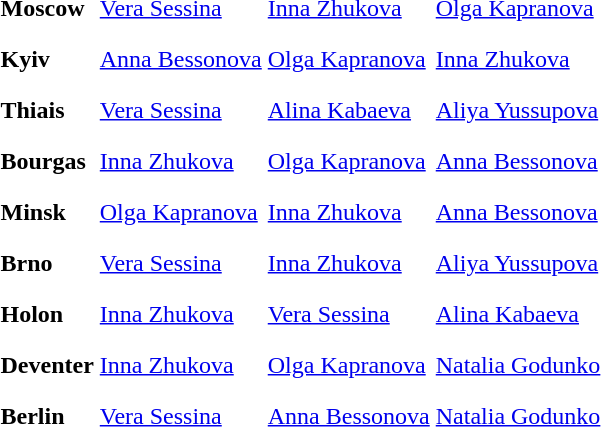<table>
<tr>
<th scope=row style="text-align:left">Moscow</th>
<td style="height:30px;"> <a href='#'>Vera Sessina</a></td>
<td style="height:30px;"> <a href='#'>Inna Zhukova</a></td>
<td style="height:30px;"> <a href='#'>Olga Kapranova</a></td>
</tr>
<tr>
<th scope=row style="text-align:left">Kyiv</th>
<td style="height:30px;"> <a href='#'>Anna Bessonova</a></td>
<td style="height:30px;"> <a href='#'>Olga Kapranova</a></td>
<td style="height:30px;"> <a href='#'>Inna Zhukova</a></td>
</tr>
<tr>
<th scope=row style="text-align:left">Thiais</th>
<td style="height:30px;"> <a href='#'>Vera Sessina</a></td>
<td style="height:30px;"> <a href='#'>Alina Kabaeva</a></td>
<td style="height:30px;"> <a href='#'>Aliya Yussupova</a></td>
</tr>
<tr>
<th scope=row style="text-align:left">Bourgas</th>
<td style="height:30px;"> <a href='#'>Inna Zhukova</a></td>
<td style="height:30px;"> <a href='#'>Olga Kapranova</a></td>
<td style="height:30px;"> <a href='#'>Anna Bessonova</a></td>
</tr>
<tr>
<th scope=row style="text-align:left">Minsk</th>
<td style="height:30px;"> <a href='#'>Olga Kapranova</a></td>
<td style="height:30px;"> <a href='#'>Inna Zhukova</a></td>
<td style="height:30px;"> <a href='#'>Anna Bessonova</a></td>
</tr>
<tr>
<th scope=row style="text-align:left">Brno</th>
<td style="height:30px;"> <a href='#'>Vera Sessina</a></td>
<td style="height:30px;"> <a href='#'>Inna Zhukova</a></td>
<td style="height:30px;"> <a href='#'>Aliya Yussupova</a></td>
</tr>
<tr>
<th scope=row style="text-align:left">Holon</th>
<td style="height:30px;"> <a href='#'>Inna Zhukova</a></td>
<td style="height:30px;"> <a href='#'>Vera Sessina</a></td>
<td style="height:30px;"> <a href='#'>Alina Kabaeva</a></td>
</tr>
<tr>
<th scope=row style="text-align:left">Deventer</th>
<td style="height:30px;"> <a href='#'>Inna Zhukova</a></td>
<td style="height:30px;"> <a href='#'>Olga Kapranova</a></td>
<td style="height:30px;"> <a href='#'>Natalia Godunko</a></td>
</tr>
<tr>
<th scope=row style="text-align:left">Berlin</th>
<td style="height:30px;"> <a href='#'>Vera Sessina</a></td>
<td style="height:30px;"> <a href='#'>Anna Bessonova</a></td>
<td style="height:30px;"> <a href='#'>Natalia Godunko</a></td>
</tr>
<tr>
</tr>
</table>
